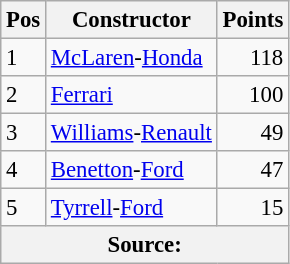<table class="wikitable" style="font-size: 95%;">
<tr>
<th>Pos</th>
<th>Constructor</th>
<th>Points</th>
</tr>
<tr>
<td>1</td>
<td> <a href='#'>McLaren</a>-<a href='#'>Honda</a></td>
<td align="right">118</td>
</tr>
<tr>
<td>2</td>
<td> <a href='#'>Ferrari</a></td>
<td align="right">100</td>
</tr>
<tr>
<td>3</td>
<td> <a href='#'>Williams</a>-<a href='#'>Renault</a></td>
<td align="right">49</td>
</tr>
<tr>
<td>4</td>
<td> <a href='#'>Benetton</a>-<a href='#'>Ford</a></td>
<td align="right">47</td>
</tr>
<tr>
<td>5</td>
<td> <a href='#'>Tyrrell</a>-<a href='#'>Ford</a></td>
<td align="right">15</td>
</tr>
<tr>
<th colspan=4>Source: </th>
</tr>
</table>
